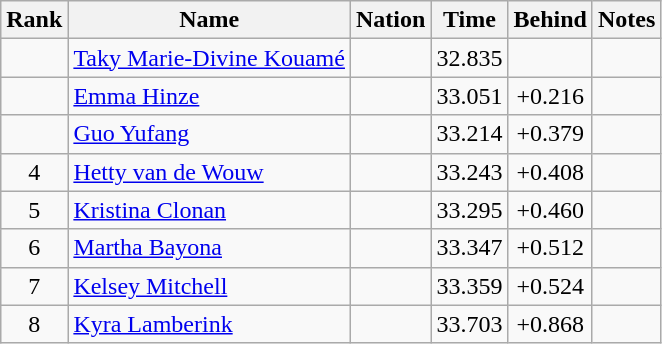<table class="wikitable sortable" style="text-align:center">
<tr>
<th>Rank</th>
<th>Name</th>
<th>Nation</th>
<th>Time</th>
<th>Behind</th>
<th>Notes</th>
</tr>
<tr>
<td></td>
<td align=left><a href='#'>Taky Marie-Divine Kouamé</a></td>
<td align=left></td>
<td>32.835</td>
<td></td>
<td></td>
</tr>
<tr>
<td></td>
<td align=left><a href='#'>Emma Hinze</a></td>
<td align=left></td>
<td>33.051</td>
<td>+0.216</td>
<td></td>
</tr>
<tr>
<td></td>
<td align=left><a href='#'>Guo Yufang</a></td>
<td align=left></td>
<td>33.214</td>
<td>+0.379</td>
<td></td>
</tr>
<tr>
<td>4</td>
<td align=left><a href='#'>Hetty van de Wouw</a></td>
<td align=left></td>
<td>33.243</td>
<td>+0.408</td>
<td></td>
</tr>
<tr>
<td>5</td>
<td align=left><a href='#'>Kristina Clonan</a></td>
<td align=left></td>
<td>33.295</td>
<td>+0.460</td>
<td></td>
</tr>
<tr>
<td>6</td>
<td align=left><a href='#'>Martha Bayona</a></td>
<td align=left></td>
<td>33.347</td>
<td>+0.512</td>
<td></td>
</tr>
<tr>
<td>7</td>
<td align=left><a href='#'>Kelsey Mitchell</a></td>
<td align=left></td>
<td>33.359</td>
<td>+0.524</td>
<td></td>
</tr>
<tr>
<td>8</td>
<td align=left><a href='#'>Kyra Lamberink</a></td>
<td align=left></td>
<td>33.703</td>
<td>+0.868</td>
<td></td>
</tr>
</table>
